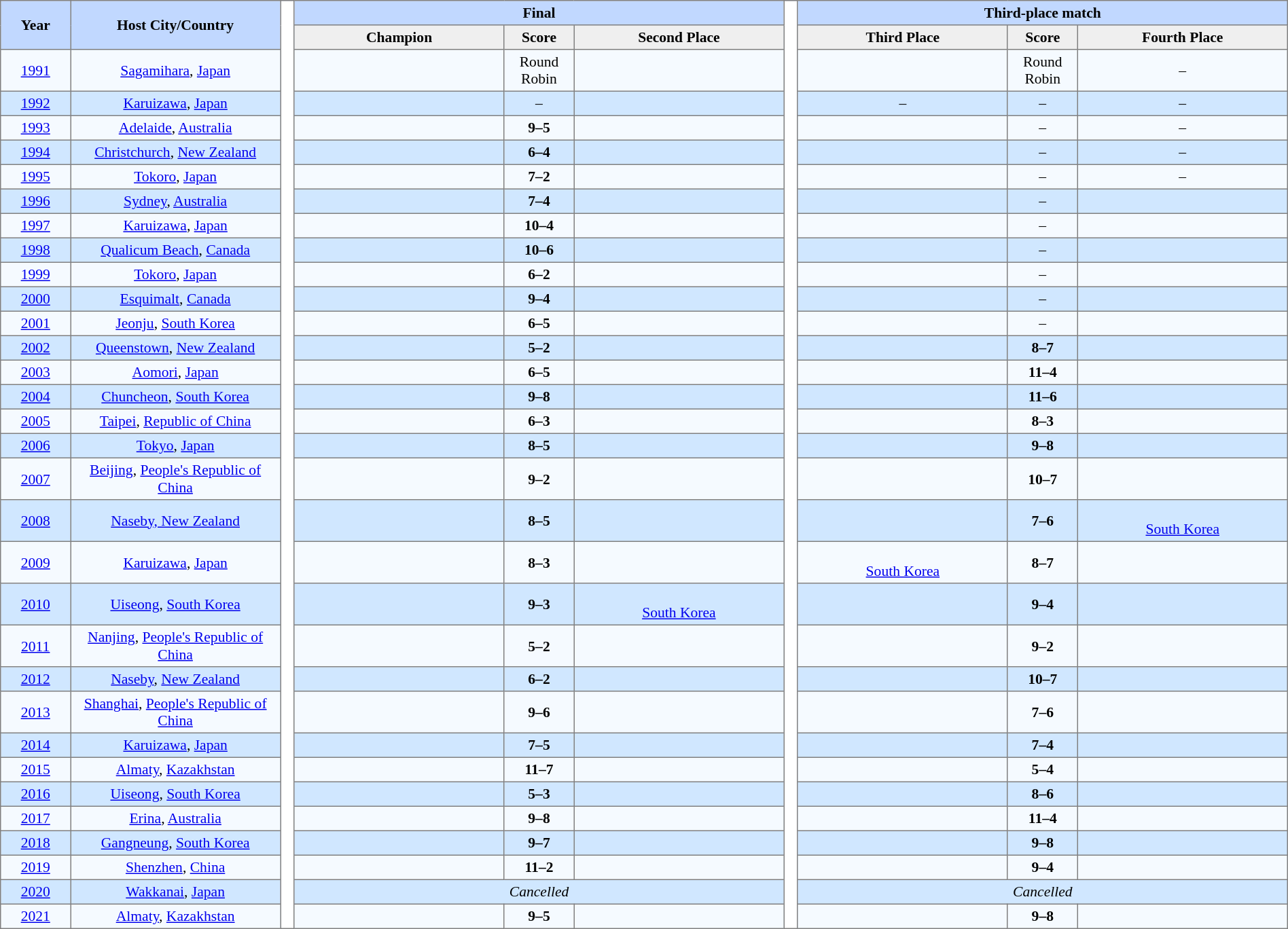<table border=1 style="border-collapse:collapse; font-size:90%;" cellpadding=3 cellspacing=0 width=100%>
<tr bgcolor=#C1D8FF>
<th rowspan=2 width=5%>Year</th>
<th rowspan=2 width=15%>Host City/Country</th>
<th width=1% rowspan=33 bgcolor=ffffff></th>
<th colspan=3>Final</th>
<th width=1% rowspan=33 bgcolor=ffffff></th>
<th colspan=3>Third-place match</th>
</tr>
<tr bgcolor=#EFEFEF>
<th width=15%>Champion</th>
<th width=5%>Score</th>
<th width=15%>Second Place</th>
<th width=15%>Third Place</th>
<th width=5%>Score</th>
<th width=15%>Fourth Place</th>
</tr>
<tr align=center bgcolor=#F5FAFF>
<td><a href='#'>1991</a></td>
<td><a href='#'>Sagamihara</a>, <a href='#'>Japan</a></td>
<td><strong></strong></td>
<td>Round Robin</td>
<td></td>
<td></td>
<td>Round Robin</td>
<td>–</td>
</tr>
<tr align=center bgcolor=#D0E7FF>
<td><a href='#'>1992</a></td>
<td><a href='#'>Karuizawa</a>, <a href='#'>Japan</a></td>
<td><strong></strong></td>
<td>–</td>
<td></td>
<td>–</td>
<td>–</td>
<td>–</td>
</tr>
<tr align=center bgcolor=#F5FAFF>
<td><a href='#'>1993</a></td>
<td><a href='#'>Adelaide</a>, <a href='#'>Australia</a></td>
<td><strong></strong></td>
<td><strong>9–5</strong></td>
<td></td>
<td></td>
<td>–</td>
<td>–</td>
</tr>
<tr align=center bgcolor=#D0E7FF>
<td><a href='#'>1994</a></td>
<td><a href='#'>Christchurch</a>, <a href='#'>New Zealand</a></td>
<td><strong></strong></td>
<td><strong>6–4</strong></td>
<td></td>
<td></td>
<td>–</td>
<td>–</td>
</tr>
<tr align=center bgcolor=#F5FAFF>
<td><a href='#'>1995</a></td>
<td><a href='#'>Tokoro</a>, <a href='#'>Japan</a></td>
<td><strong></strong></td>
<td><strong>7–2</strong></td>
<td></td>
<td></td>
<td>–</td>
<td>–</td>
</tr>
<tr align=center bgcolor=#D0E7FF>
<td><a href='#'>1996</a></td>
<td><a href='#'>Sydney</a>, <a href='#'>Australia</a></td>
<td><strong></strong></td>
<td><strong>7–4</strong></td>
<td></td>
<td></td>
<td>–</td>
<td></td>
</tr>
<tr align=center bgcolor=#F5FAFF>
<td><a href='#'>1997</a></td>
<td><a href='#'>Karuizawa</a>, <a href='#'>Japan</a></td>
<td><strong></strong></td>
<td><strong>10–4</strong></td>
<td></td>
<td></td>
<td>–</td>
<td></td>
</tr>
<tr align=center bgcolor=#D0E7FF>
<td><a href='#'>1998</a></td>
<td><a href='#'>Qualicum Beach</a>, <a href='#'>Canada</a></td>
<td><strong></strong></td>
<td><strong>10–6</strong></td>
<td></td>
<td></td>
<td>–</td>
<td></td>
</tr>
<tr align=center bgcolor=#F5FAFF>
<td><a href='#'>1999</a></td>
<td><a href='#'>Tokoro</a>, <a href='#'>Japan</a></td>
<td><strong></strong></td>
<td><strong>6–2</strong></td>
<td></td>
<td></td>
<td>–</td>
<td></td>
</tr>
<tr align=center bgcolor=#D0E7FF>
<td><a href='#'>2000</a></td>
<td><a href='#'>Esquimalt</a>, <a href='#'>Canada</a></td>
<td><strong></strong></td>
<td><strong>9–4</strong></td>
<td></td>
<td></td>
<td>–</td>
<td></td>
</tr>
<tr align=center bgcolor=#F5FAFF>
<td><a href='#'>2001</a></td>
<td><a href='#'>Jeonju</a>, <a href='#'>South Korea</a></td>
<td><strong></strong></td>
<td><strong>6–5</strong></td>
<td></td>
<td></td>
<td>–</td>
<td></td>
</tr>
<tr align=center bgcolor=#D0E7FF>
<td><a href='#'>2002</a></td>
<td><a href='#'>Queenstown</a>, <a href='#'>New Zealand</a></td>
<td><strong></strong></td>
<td><strong>5–2</strong></td>
<td></td>
<td></td>
<td><strong>8–7</strong></td>
<td></td>
</tr>
<tr align=center bgcolor=#F5FAFF>
<td><a href='#'>2003</a></td>
<td><a href='#'>Aomori</a>, <a href='#'>Japan</a></td>
<td><strong></strong></td>
<td><strong>6–5</strong></td>
<td></td>
<td></td>
<td><strong>11–4</strong></td>
<td></td>
</tr>
<tr align=center bgcolor=#D0E7FF>
<td><a href='#'>2004</a></td>
<td><a href='#'>Chuncheon</a>, <a href='#'>South Korea</a></td>
<td><strong></strong></td>
<td><strong>9–8</strong></td>
<td></td>
<td></td>
<td><strong>11–6</strong></td>
<td></td>
</tr>
<tr align=center bgcolor=#F5FAFF>
<td><a href='#'>2005</a></td>
<td><a href='#'>Taipei</a>, <a href='#'>Republic of China</a></td>
<td><strong></strong></td>
<td><strong>6–3</strong></td>
<td></td>
<td></td>
<td><strong>8–3</strong></td>
<td></td>
</tr>
<tr align=center bgcolor=#D0E7FF>
<td><a href='#'>2006</a></td>
<td><a href='#'>Tokyo</a>, <a href='#'>Japan</a></td>
<td><strong></strong></td>
<td><strong>8–5</strong></td>
<td></td>
<td></td>
<td><strong>9–8</strong></td>
<td></td>
</tr>
<tr align=center bgcolor=#F5FAFF>
<td><a href='#'>2007</a></td>
<td><a href='#'>Beijing</a>, <a href='#'>People's Republic of China</a></td>
<td><strong></strong></td>
<td><strong>9–2</strong></td>
<td></td>
<td></td>
<td><strong>10–7</strong></td>
<td></td>
</tr>
<tr align=center bgcolor=#D0E7FF>
<td><a href='#'>2008</a></td>
<td><a href='#'>Naseby, New Zealand</a></td>
<td><strong></strong></td>
<td><strong>8–5</strong></td>
<td></td>
<td></td>
<td><strong>7–6</strong></td>
<td> <br> <a href='#'>South Korea</a></td>
</tr>
<tr align=center bgcolor=#F5FAFF>
<td><a href='#'>2009</a></td>
<td><a href='#'>Karuizawa</a>, <a href='#'>Japan</a></td>
<td><strong></strong></td>
<td><strong>8–3</strong></td>
<td></td>
<td> <br> <a href='#'>South Korea</a></td>
<td><strong>8–7</strong></td>
<td></td>
</tr>
<tr align=center bgcolor=#D0E7FF>
<td><a href='#'>2010</a></td>
<td><a href='#'>Uiseong</a>, <a href='#'>South Korea</a></td>
<td><strong></strong></td>
<td><strong>9–3</strong></td>
<td> <br> <a href='#'>South Korea</a></td>
<td></td>
<td><strong>9–4</strong></td>
<td></td>
</tr>
<tr align=center bgcolor=#F5FAFF>
<td><a href='#'>2011</a></td>
<td><a href='#'>Nanjing</a>, <a href='#'>People's Republic of China</a></td>
<td><strong></strong></td>
<td><strong>5–2</strong></td>
<td></td>
<td></td>
<td><strong>9–2</strong></td>
<td></td>
</tr>
<tr align=center bgcolor=#D0E7FF>
<td><a href='#'>2012</a></td>
<td><a href='#'>Naseby</a>, <a href='#'>New Zealand</a></td>
<td><strong></strong></td>
<td><strong>6–2</strong></td>
<td></td>
<td></td>
<td><strong>10–7</strong></td>
<td></td>
</tr>
<tr align=center bgcolor=#F5FAFF>
<td><a href='#'>2013</a></td>
<td><a href='#'>Shanghai</a>, <a href='#'>People's Republic of China</a></td>
<td><strong></strong></td>
<td><strong>9–6</strong></td>
<td></td>
<td></td>
<td><strong>7–6</strong></td>
<td></td>
</tr>
<tr align=center bgcolor=#D0E7FF>
<td><a href='#'>2014</a></td>
<td><a href='#'>Karuizawa</a>, <a href='#'>Japan</a></td>
<td><strong></strong></td>
<td><strong>7–5</strong></td>
<td></td>
<td></td>
<td><strong>7–4</strong></td>
<td></td>
</tr>
<tr align=center bgcolor=#F5FAFF>
<td><a href='#'>2015</a></td>
<td><a href='#'>Almaty</a>, <a href='#'>Kazakhstan</a></td>
<td><strong></strong></td>
<td><strong>11–7</strong></td>
<td></td>
<td></td>
<td><strong>5–4</strong></td>
<td></td>
</tr>
<tr align=center bgcolor=#D0E7FF>
<td><a href='#'>2016</a></td>
<td><a href='#'>Uiseong</a>, <a href='#'>South Korea</a></td>
<td><strong></strong></td>
<td><strong>5–3</strong></td>
<td></td>
<td></td>
<td><strong>8–6</strong></td>
<td></td>
</tr>
<tr align=center bgcolor=#F5FAFF>
<td><a href='#'>2017</a></td>
<td><a href='#'>Erina</a>, <a href='#'>Australia</a></td>
<td><strong></strong></td>
<td><strong>9–8</strong></td>
<td></td>
<td></td>
<td><strong>11–4</strong></td>
<td></td>
</tr>
<tr align=center bgcolor=#D0E7FF>
<td><a href='#'>2018</a></td>
<td><a href='#'>Gangneung</a>, <a href='#'>South Korea</a></td>
<td><strong></strong></td>
<td><strong>9–7</strong></td>
<td></td>
<td></td>
<td><strong>9–8</strong></td>
<td></td>
</tr>
<tr align=center bgcolor=#F5FAFF>
<td><a href='#'>2019</a></td>
<td><a href='#'>Shenzhen</a>, <a href='#'>China</a></td>
<td><strong></strong></td>
<td><strong>11–2</strong></td>
<td></td>
<td></td>
<td><strong>9–4</strong></td>
<td></td>
</tr>
<tr align=center bgcolor=#D0E7FF>
<td><a href='#'>2020</a></td>
<td><a href='#'>Wakkanai</a>, <a href='#'>Japan</a></td>
<td colspan="3"><em>Cancelled</em></td>
<td colspan="3"><em>Cancelled</em></td>
</tr>
<tr align=center bgcolor=#F5FAFF>
<td><a href='#'>2021</a></td>
<td><a href='#'>Almaty</a>, <a href='#'>Kazakhstan</a></td>
<td><strong></strong></td>
<td><strong>9–5</strong></td>
<td></td>
<td></td>
<td><strong>9–8</strong></td>
<td></td>
</tr>
</table>
